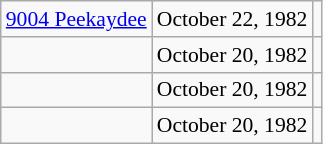<table class="wikitable floatright" style="font-size: 0.9em;">
<tr>
<td><a href='#'>9004 Peekaydee</a></td>
<td>October 22, 1982</td>
<td></td>
</tr>
<tr>
<td></td>
<td>October 20, 1982</td>
<td></td>
</tr>
<tr>
<td></td>
<td>October 20, 1982</td>
<td></td>
</tr>
<tr>
<td></td>
<td>October 20, 1982</td>
<td></td>
</tr>
</table>
